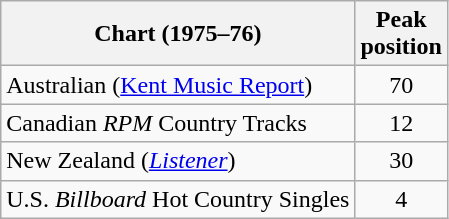<table class="wikitable sortable">
<tr>
<th align="left">Chart (1975–76)</th>
<th align="center">Peak<br>position</th>
</tr>
<tr>
<td align="left">Australian (<a href='#'>Kent Music Report</a>)</td>
<td align="center">70</td>
</tr>
<tr>
<td align="left">Canadian <em>RPM</em> Country Tracks</td>
<td align="center">12</td>
</tr>
<tr>
<td>New Zealand (<em><a href='#'>Listener</a></em>)</td>
<td style="text-align:center;">30</td>
</tr>
<tr>
<td align="left">U.S. <em>Billboard</em> Hot Country Singles</td>
<td align="center">4</td>
</tr>
</table>
